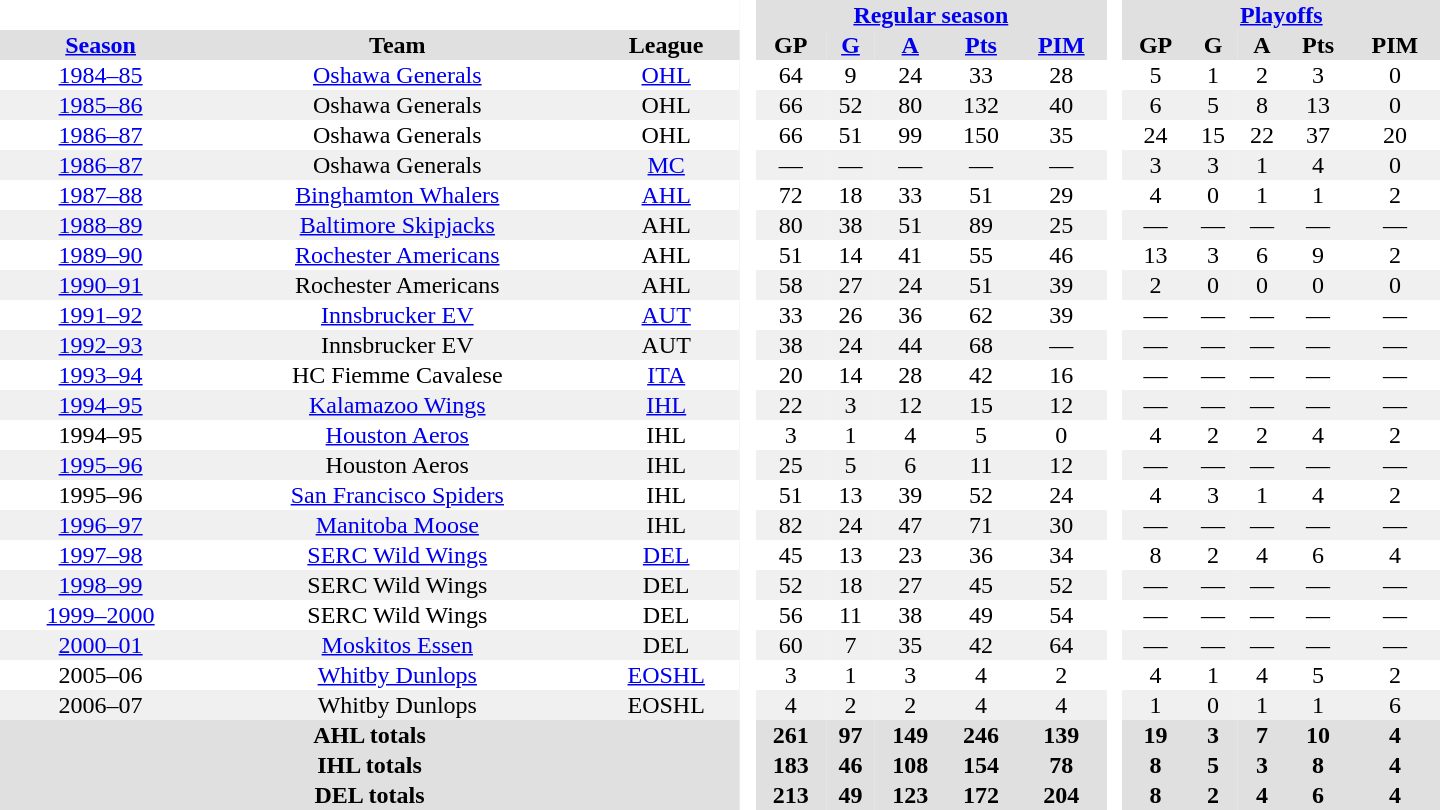<table border="0" cellpadding="1" cellspacing="0" style="text-align:center; width:60em">
<tr bgcolor="#e0e0e0">
<th colspan="3" bgcolor="#ffffff"> </th>
<th rowspan="99" bgcolor="#ffffff"> </th>
<th colspan="5"><a href='#'>Regular season</a></th>
<th rowspan="99" bgcolor="#ffffff"> </th>
<th colspan="5"><a href='#'>Playoffs</a></th>
</tr>
<tr bgcolor="#e0e0e0">
<th><a href='#'>Season</a></th>
<th>Team</th>
<th>League</th>
<th>GP</th>
<th><a href='#'>G</a></th>
<th><a href='#'>A</a></th>
<th><a href='#'>Pts</a></th>
<th><a href='#'>PIM</a></th>
<th>GP</th>
<th>G</th>
<th>A</th>
<th>Pts</th>
<th>PIM</th>
</tr>
<tr>
<td><a href='#'>1984–85</a></td>
<td><a href='#'>Oshawa Generals</a></td>
<td><a href='#'>OHL</a></td>
<td>64</td>
<td>9</td>
<td>24</td>
<td>33</td>
<td>28</td>
<td>5</td>
<td>1</td>
<td>2</td>
<td>3</td>
<td>0</td>
</tr>
<tr bgcolor="#f0f0f0">
<td><a href='#'>1985–86</a></td>
<td>Oshawa Generals</td>
<td>OHL</td>
<td>66</td>
<td>52</td>
<td>80</td>
<td>132</td>
<td>40</td>
<td>6</td>
<td>5</td>
<td>8</td>
<td>13</td>
<td>0</td>
</tr>
<tr>
<td><a href='#'>1986–87</a></td>
<td>Oshawa Generals</td>
<td>OHL</td>
<td>66</td>
<td>51</td>
<td>99</td>
<td>150</td>
<td>35</td>
<td>24</td>
<td>15</td>
<td>22</td>
<td>37</td>
<td>20</td>
</tr>
<tr bgcolor="#f0f0f0">
<td><a href='#'>1986–87</a></td>
<td>Oshawa Generals</td>
<td><a href='#'>MC</a></td>
<td>—</td>
<td>—</td>
<td>—</td>
<td>—</td>
<td>—</td>
<td>3</td>
<td>3</td>
<td>1</td>
<td>4</td>
<td>0</td>
</tr>
<tr>
<td><a href='#'>1987–88</a></td>
<td><a href='#'>Binghamton Whalers</a></td>
<td><a href='#'>AHL</a></td>
<td>72</td>
<td>18</td>
<td>33</td>
<td>51</td>
<td>29</td>
<td>4</td>
<td>0</td>
<td>1</td>
<td>1</td>
<td>2</td>
</tr>
<tr bgcolor="#f0f0f0">
<td><a href='#'>1988–89</a></td>
<td><a href='#'>Baltimore Skipjacks</a></td>
<td>AHL</td>
<td>80</td>
<td>38</td>
<td>51</td>
<td>89</td>
<td>25</td>
<td>—</td>
<td>—</td>
<td>—</td>
<td>—</td>
<td>—</td>
</tr>
<tr>
<td><a href='#'>1989–90</a></td>
<td><a href='#'>Rochester Americans</a></td>
<td>AHL</td>
<td>51</td>
<td>14</td>
<td>41</td>
<td>55</td>
<td>46</td>
<td>13</td>
<td>3</td>
<td>6</td>
<td>9</td>
<td>2</td>
</tr>
<tr bgcolor="#f0f0f0">
<td><a href='#'>1990–91</a></td>
<td>Rochester Americans</td>
<td>AHL</td>
<td>58</td>
<td>27</td>
<td>24</td>
<td>51</td>
<td>39</td>
<td>2</td>
<td>0</td>
<td>0</td>
<td>0</td>
<td>0</td>
</tr>
<tr>
<td><a href='#'>1991–92</a></td>
<td><a href='#'>Innsbrucker EV</a></td>
<td><a href='#'>AUT</a></td>
<td>33</td>
<td>26</td>
<td>36</td>
<td>62</td>
<td>39</td>
<td>—</td>
<td>—</td>
<td>—</td>
<td>—</td>
<td>—</td>
</tr>
<tr bgcolor="#f0f0f0">
<td><a href='#'>1992–93</a></td>
<td>Innsbrucker EV</td>
<td>AUT</td>
<td>38</td>
<td>24</td>
<td>44</td>
<td>68</td>
<td>—</td>
<td>—</td>
<td>—</td>
<td>—</td>
<td>—</td>
<td>—</td>
</tr>
<tr>
<td><a href='#'>1993–94</a></td>
<td>HC Fiemme Cavalese</td>
<td><a href='#'>ITA</a></td>
<td>20</td>
<td>14</td>
<td>28</td>
<td>42</td>
<td>16</td>
<td>—</td>
<td>—</td>
<td>—</td>
<td>—</td>
<td>—</td>
</tr>
<tr bgcolor="#f0f0f0">
<td><a href='#'>1994–95</a></td>
<td><a href='#'>Kalamazoo Wings</a></td>
<td><a href='#'>IHL</a></td>
<td>22</td>
<td>3</td>
<td>12</td>
<td>15</td>
<td>12</td>
<td>—</td>
<td>—</td>
<td>—</td>
<td>—</td>
<td>—</td>
</tr>
<tr>
<td>1994–95</td>
<td><a href='#'>Houston Aeros</a></td>
<td>IHL</td>
<td>3</td>
<td>1</td>
<td>4</td>
<td>5</td>
<td>0</td>
<td>4</td>
<td>2</td>
<td>2</td>
<td>4</td>
<td>2</td>
</tr>
<tr bgcolor="#f0f0f0">
<td><a href='#'>1995–96</a></td>
<td>Houston Aeros</td>
<td>IHL</td>
<td>25</td>
<td>5</td>
<td>6</td>
<td>11</td>
<td>12</td>
<td>—</td>
<td>—</td>
<td>—</td>
<td>—</td>
<td>—</td>
</tr>
<tr>
<td>1995–96</td>
<td><a href='#'>San Francisco Spiders</a></td>
<td>IHL</td>
<td>51</td>
<td>13</td>
<td>39</td>
<td>52</td>
<td>24</td>
<td>4</td>
<td>3</td>
<td>1</td>
<td>4</td>
<td>2</td>
</tr>
<tr bgcolor="#f0f0f0">
<td><a href='#'>1996–97</a></td>
<td><a href='#'>Manitoba Moose</a></td>
<td>IHL</td>
<td>82</td>
<td>24</td>
<td>47</td>
<td>71</td>
<td>30</td>
<td>—</td>
<td>—</td>
<td>—</td>
<td>—</td>
<td>—</td>
</tr>
<tr>
<td><a href='#'>1997–98</a></td>
<td><a href='#'>SERC Wild Wings</a></td>
<td><a href='#'>DEL</a></td>
<td>45</td>
<td>13</td>
<td>23</td>
<td>36</td>
<td>34</td>
<td>8</td>
<td>2</td>
<td>4</td>
<td>6</td>
<td>4</td>
</tr>
<tr bgcolor="#f0f0f0">
<td><a href='#'>1998–99</a></td>
<td>SERC Wild Wings</td>
<td>DEL</td>
<td>52</td>
<td>18</td>
<td>27</td>
<td>45</td>
<td>52</td>
<td>—</td>
<td>—</td>
<td>—</td>
<td>—</td>
<td>—</td>
</tr>
<tr>
<td><a href='#'>1999–2000</a></td>
<td>SERC Wild Wings</td>
<td>DEL</td>
<td>56</td>
<td>11</td>
<td>38</td>
<td>49</td>
<td>54</td>
<td>—</td>
<td>—</td>
<td>—</td>
<td>—</td>
<td>—</td>
</tr>
<tr bgcolor="#f0f0f0">
<td><a href='#'>2000–01</a></td>
<td><a href='#'>Moskitos Essen</a></td>
<td>DEL</td>
<td>60</td>
<td>7</td>
<td>35</td>
<td>42</td>
<td>64</td>
<td>—</td>
<td>—</td>
<td>—</td>
<td>—</td>
<td>—</td>
</tr>
<tr>
<td>2005–06</td>
<td><a href='#'>Whitby Dunlops</a></td>
<td><a href='#'>EOSHL</a></td>
<td>3</td>
<td>1</td>
<td>3</td>
<td>4</td>
<td>2</td>
<td>4</td>
<td>1</td>
<td>4</td>
<td>5</td>
<td>2</td>
</tr>
<tr bgcolor="#f0f0f0">
<td>2006–07</td>
<td>Whitby Dunlops</td>
<td>EOSHL</td>
<td>4</td>
<td>2</td>
<td>2</td>
<td>4</td>
<td>4</td>
<td>1</td>
<td>0</td>
<td>1</td>
<td>1</td>
<td>6</td>
</tr>
<tr bgcolor="#e0e0e0">
<th colspan="3">AHL totals</th>
<th>261</th>
<th>97</th>
<th>149</th>
<th>246</th>
<th>139</th>
<th>19</th>
<th>3</th>
<th>7</th>
<th>10</th>
<th>4</th>
</tr>
<tr bgcolor="#e0e0e0">
<th colspan="3">IHL totals</th>
<th>183</th>
<th>46</th>
<th>108</th>
<th>154</th>
<th>78</th>
<th>8</th>
<th>5</th>
<th>3</th>
<th>8</th>
<th>4</th>
</tr>
<tr bgcolor="#e0e0e0">
<th colspan="3">DEL totals</th>
<th>213</th>
<th>49</th>
<th>123</th>
<th>172</th>
<th>204</th>
<th>8</th>
<th>2</th>
<th>4</th>
<th>6</th>
<th>4</th>
</tr>
</table>
